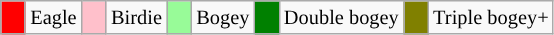<table class="wikitable" span=50 style="font-size:85%;">
<tr>
<td style="background: Red;" width=10></td>
<td>Eagle</td>
<td style="background: Pink;" width=10></td>
<td>Birdie</td>
<td style="background: PaleGreen;" width=10></td>
<td>Bogey</td>
<td style="background: Green;" width=10></td>
<td>Double bogey</td>
<td style="background: Olive;" width=10></td>
<td>Triple bogey+</td>
</tr>
</table>
